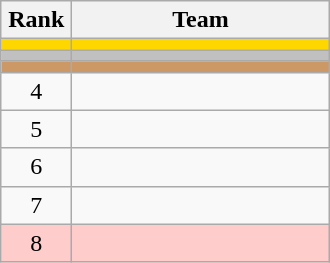<table class="wikitable" style="width:220px;">
<tr>
<th width=40px>Rank</th>
<th>Team</th>
</tr>
<tr style="background:gold;">
<td align=center></td>
<td></td>
</tr>
<tr style="background:silver;">
<td align=center></td>
<td></td>
</tr>
<tr style="background:#cc9966;">
<td align=center></td>
<td></td>
</tr>
<tr>
<td align=center>4</td>
<td></td>
</tr>
<tr>
<td align=center>5</td>
<td></td>
</tr>
<tr>
<td align=center>6</td>
<td></td>
</tr>
<tr>
<td align=center>7</td>
<td></td>
</tr>
<tr style="background:#ffcccc;">
<td align=center>8</td>
<td></td>
</tr>
</table>
